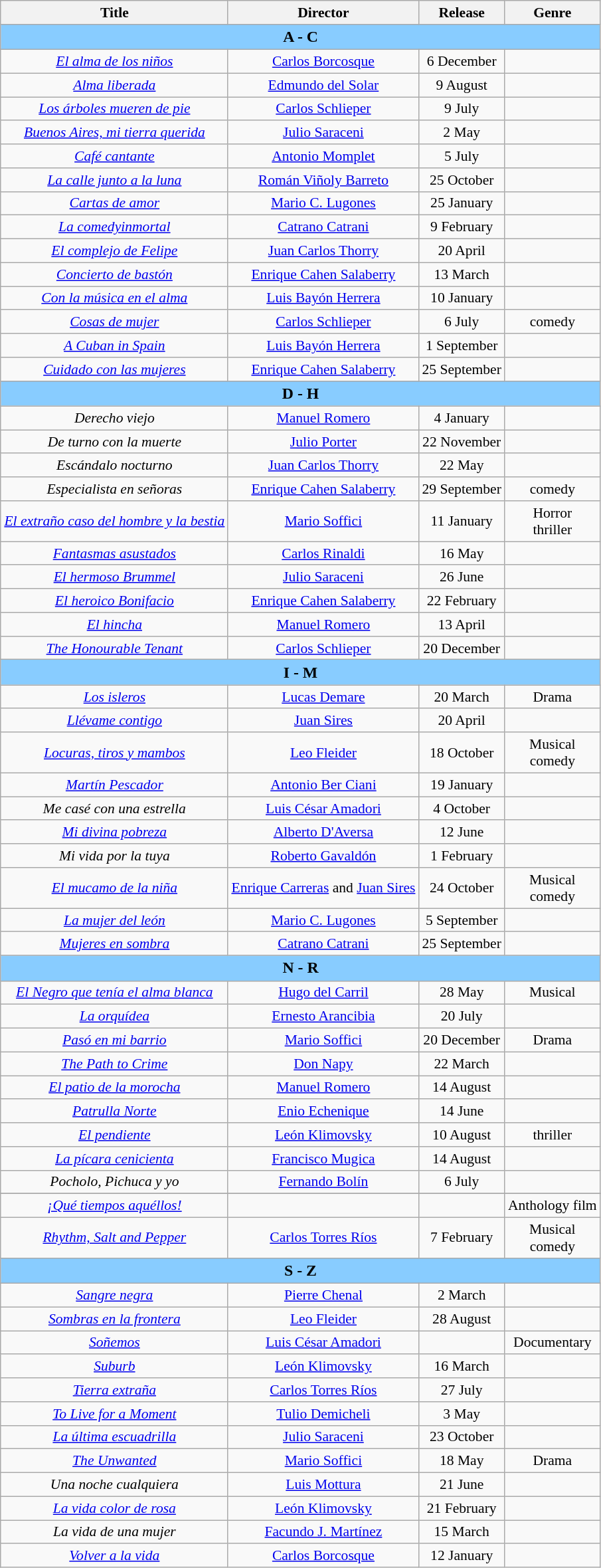<table class="wikitable" style="margin:1em 0 1em 1em; text-align: center; font-size: 90%;">
<tr>
<th scope="col">Title</th>
<th scope="col">Director</th>
<th scope="col">Release</th>
<th scope="col">Genre</th>
</tr>
<tr>
<th colspan="4" style="background-color:#88ccff; font-size:110%;"><strong>A  -  C</strong></th>
</tr>
<tr>
<td><em><a href='#'>El alma de los niños</a></em></td>
<td><a href='#'>Carlos Borcosque</a></td>
<td>6 December</td>
<td></td>
</tr>
<tr>
<td><em><a href='#'>Alma liberada</a></em></td>
<td><a href='#'>Edmundo del Solar</a></td>
<td>9 August</td>
<td></td>
</tr>
<tr>
<td><em><a href='#'>Los árboles mueren de pie</a></em></td>
<td><a href='#'>Carlos Schlieper</a></td>
<td>9 July</td>
<td></td>
</tr>
<tr>
<td><em><a href='#'>Buenos Aires, mi tierra querida</a></em></td>
<td><a href='#'>Julio Saraceni</a></td>
<td>2 May</td>
<td></td>
</tr>
<tr>
<td><em><a href='#'>Café cantante</a></em></td>
<td><a href='#'>Antonio Momplet</a></td>
<td>5 July</td>
<td></td>
</tr>
<tr>
<td><em><a href='#'>La calle junto a la luna</a></em></td>
<td><a href='#'>Román Viñoly Barreto</a></td>
<td>25 October</td>
<td></td>
</tr>
<tr>
<td><em><a href='#'>Cartas de amor</a></em></td>
<td><a href='#'>Mario C. Lugones</a></td>
<td>25 January</td>
<td></td>
</tr>
<tr>
<td><em><a href='#'>La comedyinmortal</a></em></td>
<td><a href='#'>Catrano Catrani</a></td>
<td>9 February</td>
<td></td>
</tr>
<tr>
<td><em><a href='#'>El complejo de Felipe</a></em></td>
<td><a href='#'>Juan Carlos Thorry</a></td>
<td>20 April</td>
<td></td>
</tr>
<tr>
<td><em><a href='#'>Concierto de bastón</a></em></td>
<td><a href='#'>Enrique Cahen Salaberry</a></td>
<td>13 March</td>
<td></td>
</tr>
<tr>
<td><em><a href='#'>Con la música en el alma</a></em></td>
<td><a href='#'>Luis Bayón Herrera</a></td>
<td>10 January</td>
<td></td>
</tr>
<tr>
<td><em><a href='#'>Cosas de mujer</a></em></td>
<td><a href='#'>Carlos Schlieper</a></td>
<td>6 July</td>
<td>comedy</td>
</tr>
<tr>
<td><em><a href='#'>A Cuban in Spain</a></em></td>
<td><a href='#'>Luis Bayón Herrera</a></td>
<td>1 September</td>
<td></td>
</tr>
<tr>
<td><em><a href='#'>Cuidado con las mujeres</a></em></td>
<td><a href='#'>Enrique Cahen Salaberry</a></td>
<td>25 September</td>
<td></td>
</tr>
<tr>
<th colspan="4" style="background-color:#88ccff; font-size:110%;"><strong>D  -  H</strong></th>
</tr>
<tr>
<td><em>Derecho viejo</em></td>
<td><a href='#'>Manuel Romero</a></td>
<td>4 January</td>
<td></td>
</tr>
<tr>
<td><em>De turno con la muerte</em></td>
<td><a href='#'>Julio Porter</a></td>
<td>22 November</td>
<td></td>
</tr>
<tr>
<td><em>Escándalo nocturno</em></td>
<td><a href='#'>Juan Carlos Thorry</a></td>
<td>22 May</td>
<td></td>
</tr>
<tr>
<td><em>Especialista en señoras</em></td>
<td><a href='#'>Enrique Cahen Salaberry</a></td>
<td>29 September</td>
<td>comedy</td>
</tr>
<tr>
<td><em><a href='#'>El extraño caso del hombre y la bestia</a></em></td>
<td><a href='#'>Mario Soffici</a></td>
<td>11 January</td>
<td>Horror<br>thriller</td>
</tr>
<tr>
<td><em><a href='#'>Fantasmas asustados</a></em></td>
<td><a href='#'>Carlos Rinaldi</a></td>
<td>16 May</td>
<td></td>
</tr>
<tr>
<td><em><a href='#'>El hermoso Brummel</a></em></td>
<td><a href='#'>Julio Saraceni</a></td>
<td>26 June</td>
<td></td>
</tr>
<tr>
<td><em><a href='#'>El heroico Bonifacio</a></em></td>
<td><a href='#'>Enrique Cahen Salaberry</a></td>
<td>22 February</td>
<td></td>
</tr>
<tr>
<td><em><a href='#'>El hincha</a></em></td>
<td><a href='#'>Manuel Romero</a></td>
<td>13 April</td>
<td></td>
</tr>
<tr>
<td><em><a href='#'>The Honourable Tenant</a></em></td>
<td><a href='#'>Carlos Schlieper</a></td>
<td>20 December</td>
<td></td>
</tr>
<tr>
<th colspan="4" style="background-color:#88ccff; font-size:110%;"><strong>I  -  M</strong></th>
</tr>
<tr>
<td><em><a href='#'>Los isleros</a></em></td>
<td><a href='#'>Lucas Demare</a></td>
<td>20 March</td>
<td>Drama</td>
</tr>
<tr>
<td><em><a href='#'>Llévame contigo</a></em></td>
<td><a href='#'>Juan Sires</a></td>
<td>20 April</td>
<td></td>
</tr>
<tr>
<td><em><a href='#'>Locuras, tiros y mambos</a></em></td>
<td><a href='#'>Leo Fleider</a></td>
<td>18 October</td>
<td>Musical<br>comedy</td>
</tr>
<tr>
<td><em><a href='#'>Martín Pescador</a></em></td>
<td><a href='#'>Antonio Ber Ciani</a></td>
<td>19 January</td>
<td></td>
</tr>
<tr>
<td><em>Me casé con una estrella</em></td>
<td><a href='#'>Luis César Amadori</a></td>
<td>4 October</td>
<td></td>
</tr>
<tr>
<td><em><a href='#'>Mi divina pobreza</a></em></td>
<td><a href='#'>Alberto D'Aversa</a></td>
<td>12 June</td>
<td></td>
</tr>
<tr>
<td><em>Mi vida por la tuya</em></td>
<td><a href='#'>Roberto Gavaldón</a></td>
<td>1 February</td>
<td></td>
</tr>
<tr>
<td><em><a href='#'>El mucamo de la niña</a></em></td>
<td><a href='#'>Enrique Carreras</a> and <a href='#'>Juan Sires</a></td>
<td>24 October</td>
<td>Musical<br>comedy</td>
</tr>
<tr>
<td><em><a href='#'>La mujer del león</a></em></td>
<td><a href='#'>Mario C. Lugones</a></td>
<td>5 September</td>
<td></td>
</tr>
<tr>
<td><em><a href='#'>Mujeres en sombra</a></em></td>
<td><a href='#'>Catrano Catrani</a></td>
<td>25 September</td>
<td></td>
</tr>
<tr>
<th colspan="4" style="background-color:#88ccff; font-size:110%;"><strong>N  -  R</strong></th>
</tr>
<tr>
<td><em><a href='#'>El Negro que tenía el alma blanca</a></em></td>
<td><a href='#'>Hugo del Carril</a></td>
<td>28 May</td>
<td>Musical</td>
</tr>
<tr>
<td><em><a href='#'>La orquídea</a></em></td>
<td><a href='#'>Ernesto Arancibia</a></td>
<td>20 July</td>
<td></td>
</tr>
<tr>
<td><em><a href='#'>Pasó en mi barrio</a></em></td>
<td><a href='#'>Mario Soffici</a></td>
<td>20 December</td>
<td>Drama</td>
</tr>
<tr>
<td><em><a href='#'>The Path to Crime</a></em></td>
<td><a href='#'>Don Napy</a></td>
<td>22 March</td>
<td></td>
</tr>
<tr>
<td><em><a href='#'>El patio de la morocha</a></em></td>
<td><a href='#'>Manuel Romero</a></td>
<td>14 August</td>
<td></td>
</tr>
<tr>
<td><em><a href='#'>Patrulla Norte</a></em></td>
<td><a href='#'>Enio Echenique</a></td>
<td>14 June</td>
<td></td>
</tr>
<tr>
<td><em><a href='#'>El pendiente</a></em></td>
<td><a href='#'>León Klimovsky</a></td>
<td>10 August</td>
<td>thriller</td>
</tr>
<tr>
<td><em><a href='#'>La pícara cenicienta</a></em></td>
<td><a href='#'>Francisco Mugica</a></td>
<td>14 August</td>
<td></td>
</tr>
<tr>
<td><em>Pocholo, Pichuca y yo</em></td>
<td><a href='#'>Fernando Bolín</a></td>
<td>6 July</td>
<td></td>
</tr>
<tr>
</tr>
<tr>
</tr>
<tr>
<td><em><a href='#'>¡Qué tiempos aquéllos!</a></em></td>
<td></td>
<td></td>
<td>Anthology film</td>
</tr>
<tr>
<td><em><a href='#'>Rhythm, Salt and Pepper</a></em></td>
<td><a href='#'>Carlos Torres Ríos</a></td>
<td>7 February</td>
<td>Musical<br>comedy</td>
</tr>
<tr>
<th colspan="4" style="background-color:#88ccff; font-size:110%;"><strong>S  -  Z</strong></th>
</tr>
<tr>
<td><em><a href='#'>Sangre negra</a></em></td>
<td><a href='#'>Pierre Chenal</a></td>
<td>2 March</td>
<td></td>
</tr>
<tr>
<td><em><a href='#'>Sombras en la frontera</a></em></td>
<td><a href='#'>Leo Fleider</a></td>
<td>28 August</td>
<td></td>
</tr>
<tr>
<td><em><a href='#'>Soñemos</a></em></td>
<td><a href='#'>Luis César Amadori</a></td>
<td></td>
<td>Documentary</td>
</tr>
<tr>
<td><em><a href='#'>Suburb</a></em></td>
<td><a href='#'>León Klimovsky</a></td>
<td>16 March</td>
<td></td>
</tr>
<tr>
<td><em><a href='#'>Tierra extraña</a></em></td>
<td><a href='#'>Carlos Torres Ríos</a></td>
<td>27 July</td>
<td></td>
</tr>
<tr>
<td><em><a href='#'>To Live for a Moment</a></em></td>
<td><a href='#'>Tulio Demicheli</a></td>
<td>3 May</td>
<td></td>
</tr>
<tr>
<td><em><a href='#'>La última escuadrilla</a></em></td>
<td><a href='#'>Julio Saraceni</a></td>
<td>23 October</td>
<td></td>
</tr>
<tr>
<td><em><a href='#'>The Unwanted</a></em></td>
<td><a href='#'>Mario Soffici</a></td>
<td>18 May</td>
<td>Drama</td>
</tr>
<tr>
<td><em>Una noche cualquiera</em></td>
<td><a href='#'>Luis Mottura</a></td>
<td>21 June</td>
<td></td>
</tr>
<tr>
<td><em><a href='#'>La vida color de rosa</a></em></td>
<td><a href='#'>León Klimovsky</a></td>
<td>21 February</td>
<td></td>
</tr>
<tr>
<td><em>La vida de una mujer</em></td>
<td><a href='#'>Facundo J. Martínez</a></td>
<td>15 March</td>
<td></td>
</tr>
<tr>
<td><em><a href='#'>Volver a la vida</a></em></td>
<td><a href='#'>Carlos Borcosque</a></td>
<td>12 January</td>
<td></td>
</tr>
</table>
